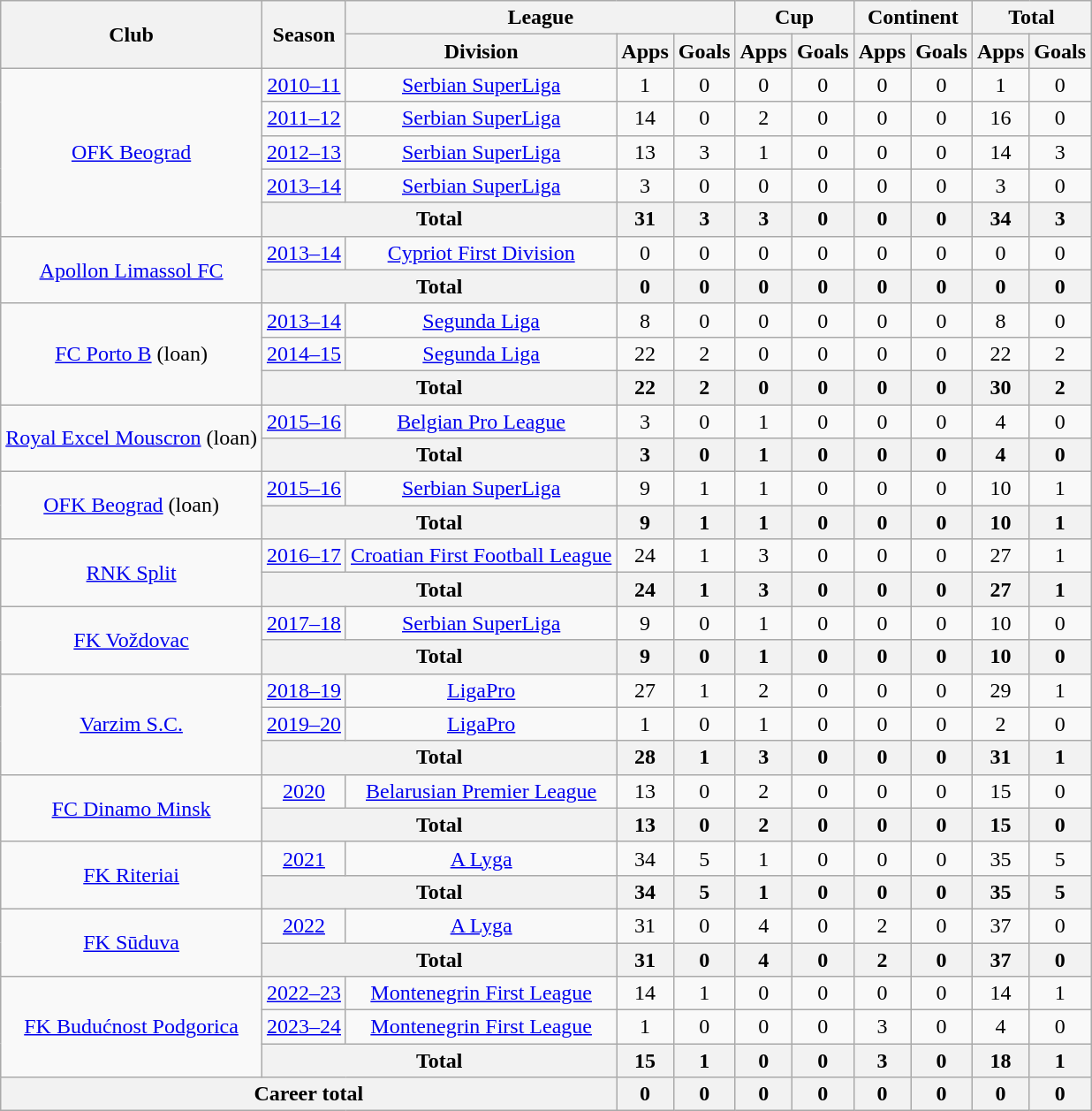<table class=wikitable style=text-align:center>
<tr>
<th rowspan=2>Club</th>
<th rowspan=2>Season</th>
<th colspan=3>League</th>
<th colspan=2>Cup</th>
<th colspan=2>Continent</th>
<th colspan=2>Total</th>
</tr>
<tr>
<th>Division</th>
<th>Apps</th>
<th>Goals</th>
<th>Apps</th>
<th>Goals</th>
<th>Apps</th>
<th>Goals</th>
<th>Apps</th>
<th>Goals</th>
</tr>
<tr>
<td rowspan="5"><a href='#'>OFK Beograd</a></td>
<td><a href='#'>2010–11</a></td>
<td><a href='#'>Serbian SuperLiga</a></td>
<td>1</td>
<td>0</td>
<td>0</td>
<td>0</td>
<td>0</td>
<td>0</td>
<td>1</td>
<td>0</td>
</tr>
<tr>
<td><a href='#'>2011–12</a></td>
<td><a href='#'>Serbian SuperLiga</a></td>
<td>14</td>
<td>0</td>
<td>2</td>
<td>0</td>
<td>0</td>
<td>0</td>
<td>16</td>
<td>0</td>
</tr>
<tr>
<td><a href='#'>2012–13</a></td>
<td><a href='#'>Serbian SuperLiga</a></td>
<td>13</td>
<td>3</td>
<td>1</td>
<td>0</td>
<td>0</td>
<td>0</td>
<td>14</td>
<td>3</td>
</tr>
<tr>
<td><a href='#'>2013–14</a></td>
<td><a href='#'>Serbian SuperLiga</a></td>
<td>3</td>
<td>0</td>
<td>0</td>
<td>0</td>
<td>0</td>
<td>0</td>
<td>3</td>
<td>0</td>
</tr>
<tr>
<th colspan=2>Total</th>
<th>31</th>
<th>3</th>
<th>3</th>
<th>0</th>
<th>0</th>
<th>0</th>
<th>34</th>
<th>3</th>
</tr>
<tr>
<td rowspan="2"><a href='#'>Apollon Limassol FC</a></td>
<td><a href='#'>2013–14</a></td>
<td><a href='#'>Cypriot First Division</a></td>
<td>0</td>
<td>0</td>
<td>0</td>
<td>0</td>
<td>0</td>
<td>0</td>
<td>0</td>
<td>0</td>
</tr>
<tr>
<th colspan=2>Total</th>
<th>0</th>
<th>0</th>
<th>0</th>
<th>0</th>
<th>0</th>
<th>0</th>
<th>0</th>
<th>0</th>
</tr>
<tr>
<td rowspan="3"><a href='#'>FC Porto B</a> (loan)</td>
<td><a href='#'>2013–14</a></td>
<td><a href='#'>Segunda Liga</a></td>
<td>8</td>
<td>0</td>
<td>0</td>
<td>0</td>
<td>0</td>
<td>0</td>
<td>8</td>
<td>0</td>
</tr>
<tr>
<td><a href='#'>2014–15</a></td>
<td><a href='#'>Segunda Liga</a></td>
<td>22</td>
<td>2</td>
<td>0</td>
<td>0</td>
<td>0</td>
<td>0</td>
<td>22</td>
<td>2</td>
</tr>
<tr>
<th colspan=2>Total</th>
<th>22</th>
<th>2</th>
<th>0</th>
<th>0</th>
<th>0</th>
<th>0</th>
<th>30</th>
<th>2</th>
</tr>
<tr>
<td rowspan="2"><a href='#'>Royal Excel Mouscron</a> (loan)</td>
<td><a href='#'>2015–16</a></td>
<td><a href='#'>Belgian Pro League</a></td>
<td>3</td>
<td>0</td>
<td>1</td>
<td>0</td>
<td>0</td>
<td>0</td>
<td>4</td>
<td>0</td>
</tr>
<tr>
<th colspan=2>Total</th>
<th>3</th>
<th>0</th>
<th>1</th>
<th>0</th>
<th>0</th>
<th>0</th>
<th>4</th>
<th>0</th>
</tr>
<tr>
<td rowspan="2"><a href='#'>OFK Beograd</a> (loan)</td>
<td><a href='#'>2015–16</a></td>
<td><a href='#'>Serbian SuperLiga</a></td>
<td>9</td>
<td>1</td>
<td>1</td>
<td>0</td>
<td>0</td>
<td>0</td>
<td>10</td>
<td>1</td>
</tr>
<tr>
<th colspan=2>Total</th>
<th>9</th>
<th>1</th>
<th>1</th>
<th>0</th>
<th>0</th>
<th>0</th>
<th>10</th>
<th>1</th>
</tr>
<tr>
<td rowspan="2"><a href='#'>RNK Split</a></td>
<td><a href='#'>2016–17</a></td>
<td><a href='#'>Croatian First Football League</a></td>
<td>24</td>
<td>1</td>
<td>3</td>
<td>0</td>
<td>0</td>
<td>0</td>
<td>27</td>
<td>1</td>
</tr>
<tr>
<th colspan=2>Total</th>
<th>24</th>
<th>1</th>
<th>3</th>
<th>0</th>
<th>0</th>
<th>0</th>
<th>27</th>
<th>1</th>
</tr>
<tr>
<td rowspan="2"><a href='#'>FK Voždovac</a></td>
<td><a href='#'>2017–18</a></td>
<td><a href='#'>Serbian SuperLiga</a></td>
<td>9</td>
<td>0</td>
<td>1</td>
<td>0</td>
<td>0</td>
<td>0</td>
<td>10</td>
<td>0</td>
</tr>
<tr>
<th colspan=2>Total</th>
<th>9</th>
<th>0</th>
<th>1</th>
<th>0</th>
<th>0</th>
<th>0</th>
<th>10</th>
<th>0</th>
</tr>
<tr>
<td rowspan="3"><a href='#'>Varzim S.C.</a></td>
<td><a href='#'>2018–19</a></td>
<td><a href='#'>LigaPro</a></td>
<td>27</td>
<td>1</td>
<td>2</td>
<td>0</td>
<td>0</td>
<td>0</td>
<td>29</td>
<td>1</td>
</tr>
<tr>
<td><a href='#'>2019–20</a></td>
<td><a href='#'>LigaPro</a></td>
<td>1</td>
<td>0</td>
<td>1</td>
<td>0</td>
<td>0</td>
<td>0</td>
<td>2</td>
<td>0</td>
</tr>
<tr>
<th colspan=2>Total</th>
<th>28</th>
<th>1</th>
<th>3</th>
<th>0</th>
<th>0</th>
<th>0</th>
<th>31</th>
<th>1</th>
</tr>
<tr>
<td rowspan="2"><a href='#'>FC Dinamo Minsk</a></td>
<td><a href='#'>2020</a></td>
<td><a href='#'>Belarusian Premier League</a></td>
<td>13</td>
<td>0</td>
<td>2</td>
<td>0</td>
<td>0</td>
<td>0</td>
<td>15</td>
<td>0</td>
</tr>
<tr>
<th colspan=2>Total</th>
<th>13</th>
<th>0</th>
<th>2</th>
<th>0</th>
<th>0</th>
<th>0</th>
<th>15</th>
<th>0</th>
</tr>
<tr>
<td rowspan="2"><a href='#'>FK Riteriai</a></td>
<td><a href='#'>2021</a></td>
<td><a href='#'>A Lyga</a></td>
<td>34</td>
<td>5</td>
<td>1</td>
<td>0</td>
<td>0</td>
<td>0</td>
<td>35</td>
<td>5</td>
</tr>
<tr>
<th colspan=2>Total</th>
<th>34</th>
<th>5</th>
<th>1</th>
<th>0</th>
<th>0</th>
<th>0</th>
<th>35</th>
<th>5</th>
</tr>
<tr>
<td rowspan="2"><a href='#'>FK Sūduva</a></td>
<td><a href='#'>2022</a></td>
<td><a href='#'>A Lyga</a></td>
<td>31</td>
<td>0</td>
<td>4</td>
<td>0</td>
<td>2</td>
<td>0</td>
<td>37</td>
<td>0</td>
</tr>
<tr>
<th colspan=2>Total</th>
<th>31</th>
<th>0</th>
<th>4</th>
<th>0</th>
<th>2</th>
<th>0</th>
<th>37</th>
<th>0</th>
</tr>
<tr>
<td rowspan="3"><a href='#'>FK Budućnost Podgorica</a></td>
<td><a href='#'>2022–23</a></td>
<td><a href='#'>Montenegrin First League</a></td>
<td>14</td>
<td>1</td>
<td>0</td>
<td>0</td>
<td>0</td>
<td>0</td>
<td>14</td>
<td>1</td>
</tr>
<tr>
<td><a href='#'>2023–24</a></td>
<td><a href='#'>Montenegrin First League</a></td>
<td>1</td>
<td>0</td>
<td>0</td>
<td>0</td>
<td>3</td>
<td>0</td>
<td>4</td>
<td>0</td>
</tr>
<tr>
<th colspan=2>Total</th>
<th>15</th>
<th>1</th>
<th>0</th>
<th>0</th>
<th>3</th>
<th>0</th>
<th>18</th>
<th>1</th>
</tr>
<tr>
<th colspan=3>Career total</th>
<th>0</th>
<th>0</th>
<th>0</th>
<th>0</th>
<th>0</th>
<th>0</th>
<th>0</th>
<th>0</th>
</tr>
</table>
